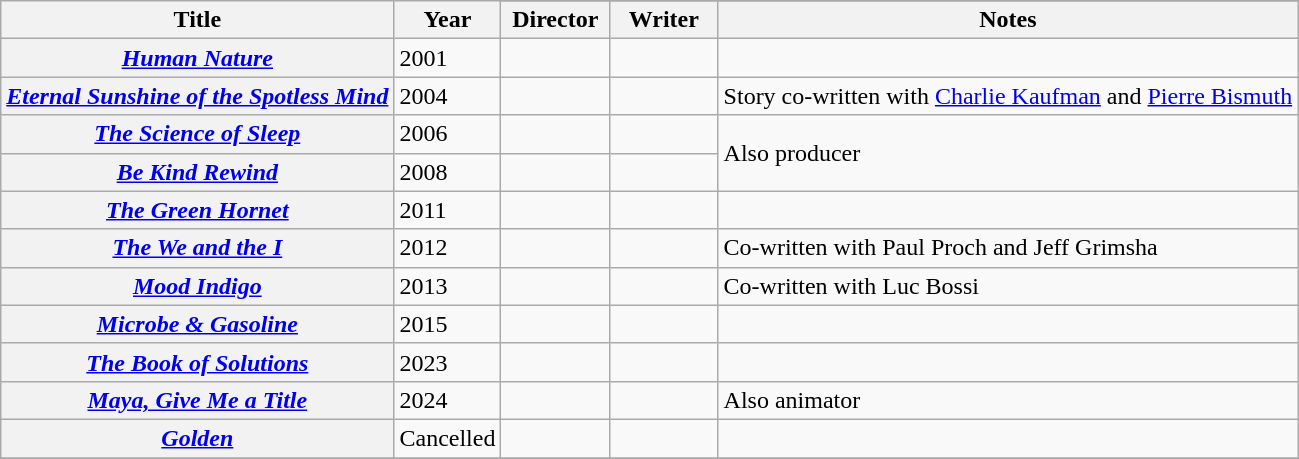<table class="wikitable plainrowheaders" style="margin-right: 0;">
<tr>
<th rowspan="2" scope="col">Title</th>
<th rowspan="2" scope="col">Year</th>
</tr>
<tr>
<th width="65">Director</th>
<th width="65">Writer</th>
<th>Notes</th>
</tr>
<tr>
<th scope="row"><em><a href='#'>Human Nature</a></em></th>
<td>2001</td>
<td></td>
<td></td>
<td></td>
</tr>
<tr>
<th scope="row"><em><a href='#'>Eternal Sunshine of the Spotless Mind</a></em></th>
<td>2004</td>
<td></td>
<td></td>
<td>Story co-written with <a href='#'>Charlie Kaufman</a> and <a href='#'>Pierre Bismuth</a></td>
</tr>
<tr>
<th scope="row"><em><a href='#'>The Science of Sleep</a></em></th>
<td>2006</td>
<td></td>
<td></td>
<td rowspan=2>Also producer</td>
</tr>
<tr>
<th scope="row"><em><a href='#'>Be Kind Rewind</a></em></th>
<td>2008</td>
<td></td>
<td></td>
</tr>
<tr>
<th scope="row"><em><a href='#'>The Green Hornet</a></em></th>
<td>2011</td>
<td></td>
<td></td>
<td></td>
</tr>
<tr>
<th scope="row"><em><a href='#'>The We and the I</a></em></th>
<td>2012</td>
<td></td>
<td></td>
<td>Co-written with Paul Proch and Jeff Grimsha</td>
</tr>
<tr>
<th scope="row"><em><a href='#'>Mood Indigo</a></em></th>
<td>2013</td>
<td></td>
<td></td>
<td>Co-written with Luc Bossi</td>
</tr>
<tr>
<th scope="row"><em><a href='#'>Microbe & Gasoline</a></em></th>
<td>2015</td>
<td></td>
<td></td>
<td></td>
</tr>
<tr>
<th scope="row"><em><a href='#'>The Book of Solutions</a></em></th>
<td>2023</td>
<td></td>
<td></td>
<td></td>
</tr>
<tr>
<th scope="row"><em><a href='#'>Maya, Give Me a Title</a></em></th>
<td>2024</td>
<td></td>
<td></td>
<td>Also animator</td>
</tr>
<tr>
<th scope="row"><em><a href='#'>Golden</a></em></th>
<td>Cancelled</td>
<td></td>
<td></td>
<td></td>
</tr>
<tr>
</tr>
</table>
